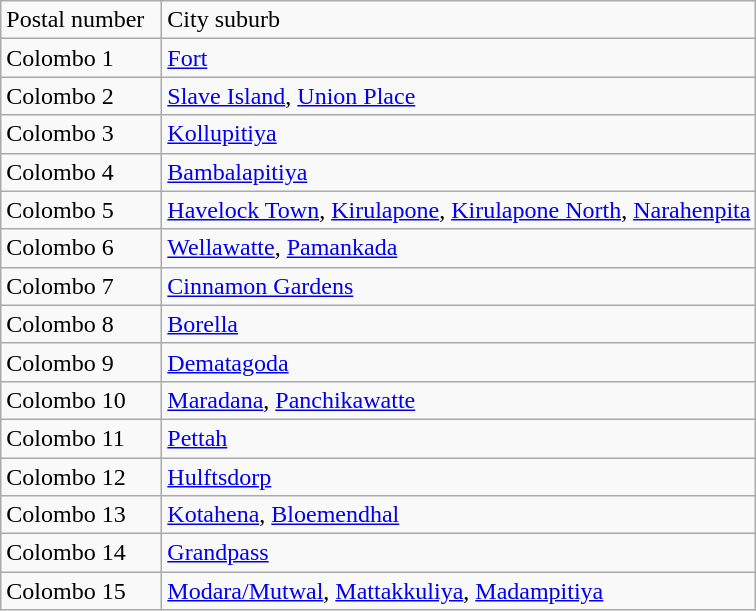<table class="wikitable">
<tr>
<td style="width:100px;">Postal number</td>
<td>City suburb</td>
</tr>
<tr>
<td>Colombo 1</td>
<td><a href='#'>Fort</a></td>
</tr>
<tr>
<td>Colombo 2</td>
<td><a href='#'>Slave Island</a>,  <a href='#'>Union Place</a></td>
</tr>
<tr>
<td>Colombo 3</td>
<td><a href='#'>Kollupitiya</a></td>
</tr>
<tr>
<td>Colombo 4</td>
<td><a href='#'>Bambalapitiya</a></td>
</tr>
<tr>
<td>Colombo 5</td>
<td><a href='#'>Havelock Town</a>, <a href='#'>Kirulapone</a>, <a href='#'>Kirulapone North</a>, <a href='#'>Narahenpita</a></td>
</tr>
<tr Narahenpita>
<td>Colombo 6</td>
<td><a href='#'>Wellawatte</a>, <a href='#'>Pamankada</a></td>
</tr>
<tr>
<td>Colombo 7</td>
<td><a href='#'>Cinnamon Gardens</a></td>
</tr>
<tr>
<td>Colombo 8</td>
<td><a href='#'>Borella</a></td>
</tr>
<tr>
<td>Colombo 9</td>
<td><a href='#'>Dematagoda</a></td>
</tr>
<tr>
<td>Colombo 10</td>
<td><a href='#'>Maradana</a>, <a href='#'>Panchikawatte</a></td>
</tr>
<tr>
<td>Colombo 11</td>
<td><a href='#'>Pettah</a></td>
</tr>
<tr>
<td>Colombo 12</td>
<td><a href='#'>Hulftsdorp</a></td>
</tr>
<tr>
<td>Colombo 13</td>
<td><a href='#'>Kotahena</a>, <a href='#'>Bloemendhal</a></td>
</tr>
<tr>
<td>Colombo 14</td>
<td><a href='#'>Grandpass</a></td>
</tr>
<tr>
<td>Colombo 15</td>
<td><a href='#'>Modara/Mutwal</a>, <a href='#'>Mattakkuliya</a>, <a href='#'>Madampitiya</a></td>
</tr>
</table>
